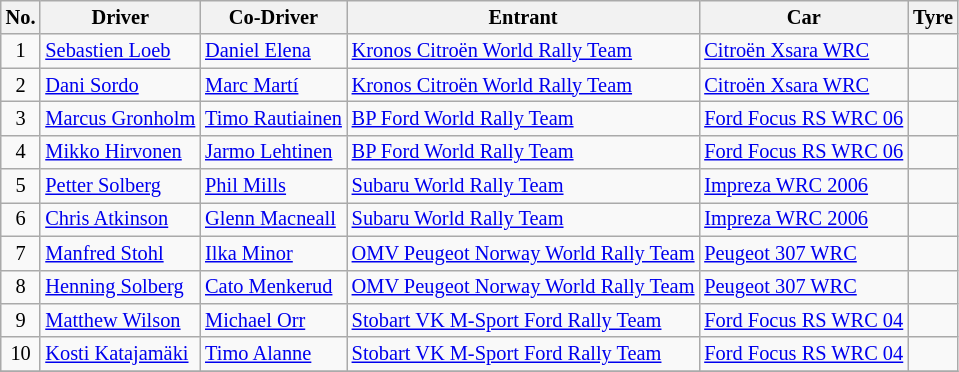<table class="wikitable" style="font-size: 85%;">
<tr>
<th>No.</th>
<th>Driver</th>
<th>Co-Driver</th>
<th>Entrant</th>
<th>Car</th>
<th>Tyre</th>
</tr>
<tr>
<td align="center">1</td>
<td> <a href='#'>Sebastien Loeb</a></td>
<td> <a href='#'>Daniel Elena</a></td>
<td> <a href='#'>Kronos Citroën World Rally Team</a></td>
<td><a href='#'>Citroën Xsara WRC</a></td>
<td align="center"></td>
</tr>
<tr>
<td align="center">2</td>
<td> <a href='#'>Dani Sordo</a></td>
<td> <a href='#'>Marc Martí</a></td>
<td> <a href='#'>Kronos Citroën World Rally Team</a></td>
<td><a href='#'>Citroën Xsara WRC</a></td>
<td align="center"></td>
</tr>
<tr>
<td align="center">3</td>
<td> <a href='#'>Marcus Gronholm</a></td>
<td> <a href='#'>Timo Rautiainen</a></td>
<td> <a href='#'>BP Ford World Rally Team</a></td>
<td><a href='#'>Ford Focus RS WRC 06</a></td>
<td align="center"></td>
</tr>
<tr>
<td align="center">4</td>
<td> <a href='#'>Mikko Hirvonen</a></td>
<td> <a href='#'>Jarmo Lehtinen</a></td>
<td> <a href='#'>BP Ford World Rally Team</a></td>
<td><a href='#'>Ford Focus RS WRC 06</a></td>
<td align="center"></td>
</tr>
<tr>
<td align="center">5</td>
<td> <a href='#'>Petter Solberg</a></td>
<td> <a href='#'>Phil Mills</a></td>
<td> <a href='#'>Subaru World Rally Team</a></td>
<td><a href='#'>Impreza WRC 2006</a></td>
<td align="center"></td>
</tr>
<tr>
<td align="center">6</td>
<td> <a href='#'>Chris Atkinson</a></td>
<td> <a href='#'>Glenn Macneall</a></td>
<td> <a href='#'>Subaru World Rally Team</a></td>
<td><a href='#'>Impreza WRC 2006</a></td>
<td align="center"></td>
</tr>
<tr>
<td align="center">7</td>
<td> <a href='#'>Manfred Stohl</a></td>
<td> <a href='#'>Ilka Minor</a></td>
<td> <a href='#'>OMV Peugeot Norway World Rally Team</a></td>
<td><a href='#'>Peugeot 307 WRC</a></td>
<td align="center"></td>
</tr>
<tr>
<td align="center">8</td>
<td> <a href='#'>Henning Solberg</a></td>
<td> <a href='#'>Cato Menkerud</a></td>
<td> <a href='#'>OMV Peugeot Norway World Rally Team</a></td>
<td><a href='#'>Peugeot 307 WRC</a></td>
<td align="center"></td>
</tr>
<tr>
<td align="center">9</td>
<td> <a href='#'>Matthew Wilson</a></td>
<td> <a href='#'>Michael Orr</a></td>
<td> <a href='#'>Stobart VK M-Sport Ford Rally Team</a></td>
<td><a href='#'>Ford Focus RS WRC 04</a></td>
<td align="center"></td>
</tr>
<tr>
<td align="center">10</td>
<td> <a href='#'>Kosti Katajamäki</a></td>
<td> <a href='#'>Timo Alanne</a></td>
<td> <a href='#'>Stobart VK M-Sport Ford Rally Team</a></td>
<td><a href='#'>Ford Focus RS WRC 04</a></td>
<td align="center"></td>
</tr>
<tr>
</tr>
</table>
